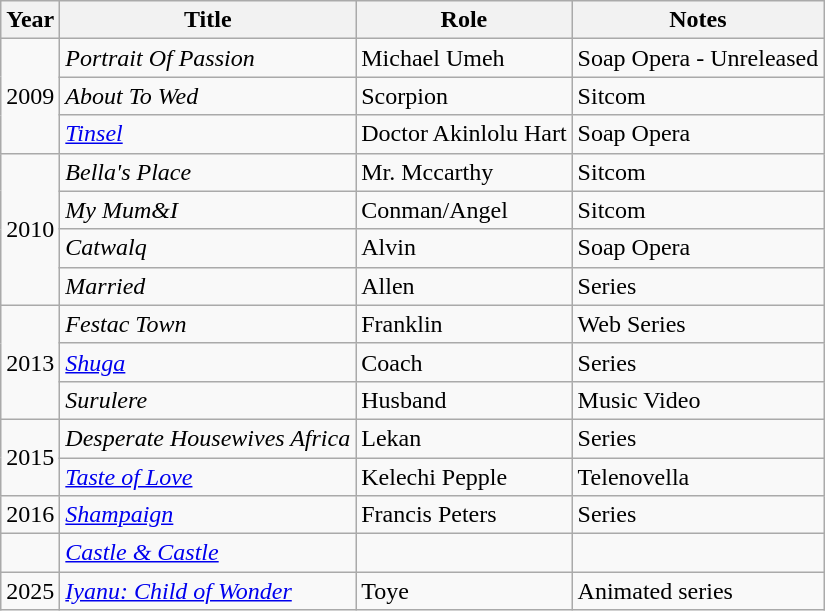<table class="wikitable">
<tr>
<th>Year</th>
<th>Title</th>
<th>Role</th>
<th>Notes</th>
</tr>
<tr>
<td rowspan="3">2009</td>
<td><em>Portrait Of Passion</em></td>
<td>Michael Umeh</td>
<td>Soap Opera - Unreleased</td>
</tr>
<tr>
<td><em>About To Wed</em></td>
<td>Scorpion</td>
<td>Sitcom</td>
</tr>
<tr>
<td><em><a href='#'>Tinsel</a></em></td>
<td>Doctor Akinlolu Hart</td>
<td>Soap Opera</td>
</tr>
<tr>
<td rowspan="4">2010</td>
<td><em>Bella's Place</em></td>
<td>Mr. Mccarthy</td>
<td>Sitcom</td>
</tr>
<tr>
<td><em>My Mum&I</em></td>
<td>Conman/Angel</td>
<td>Sitcom</td>
</tr>
<tr>
<td><em>Catwalq</em></td>
<td>Alvin</td>
<td>Soap Opera</td>
</tr>
<tr>
<td><em>Married</em></td>
<td>Allen</td>
<td>Series</td>
</tr>
<tr>
<td rowspan="3">2013</td>
<td><em>Festac Town</em></td>
<td>Franklin</td>
<td>Web Series</td>
</tr>
<tr>
<td><em><a href='#'>Shuga</a></em></td>
<td>Coach</td>
<td>Series</td>
</tr>
<tr>
<td><em>Surulere</em></td>
<td>Husband</td>
<td>Music Video</td>
</tr>
<tr>
<td rowspan="2">2015</td>
<td><em>Desperate Housewives Africa</em></td>
<td>Lekan</td>
<td>Series</td>
</tr>
<tr>
<td><em><a href='#'>Taste of Love</a></em></td>
<td>Kelechi Pepple</td>
<td>Telenovella</td>
</tr>
<tr>
<td>2016</td>
<td><em><a href='#'>Shampaign</a></em></td>
<td>Francis Peters</td>
<td>Series</td>
</tr>
<tr>
<td></td>
<td><em><a href='#'>Castle & Castle</a></em></td>
<td></td>
<td></td>
</tr>
<tr>
<td>2025</td>
<td><a href='#'><em>Iyanu: Child of Wonder</em></a></td>
<td>Toye</td>
<td>Animated series</td>
</tr>
</table>
